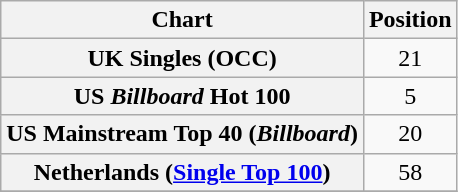<table class="wikitable sortable plainrowheaders" style="text-align:center">
<tr>
<th scope="col">Chart</th>
<th scope="col">Position</th>
</tr>
<tr>
<th scope="row">UK Singles (OCC)</th>
<td>21</td>
</tr>
<tr>
<th scope="row">US <em>Billboard</em> Hot 100</th>
<td>5</td>
</tr>
<tr>
<th scope="row">US Mainstream Top 40 (<em>Billboard</em>)</th>
<td>20</td>
</tr>
<tr>
<th scope="row">Netherlands (<a href='#'>Single Top 100</a>) </th>
<td>58</td>
</tr>
<tr>
</tr>
</table>
